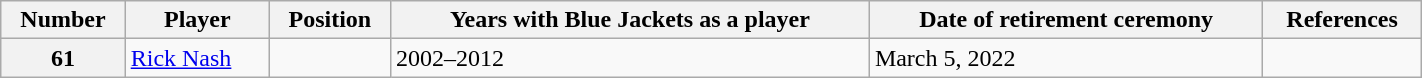<table class="wikitable sortable" width="75%">
<tr>
<th scope="col">Number</th>
<th scope="col">Player</th>
<th scope="col">Position</th>
<th scope="col">Years with Blue Jackets as a player</th>
<th scope="col">Date of retirement ceremony</th>
<th scope="col" class="unsortable">References</th>
</tr>
<tr>
<th scope="row">61</th>
<td><a href='#'>Rick Nash</a></td>
<td></td>
<td>2002–2012</td>
<td>March 5, 2022</td>
<td></td>
</tr>
</table>
